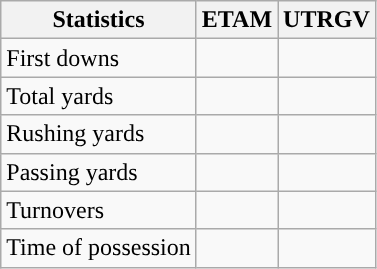<table class="wikitable" style="float:left">
<tr>
<th>Statistics</th>
<th>ETAM</th>
<th>UTRGV</th>
</tr>
<tr>
<td>First downs</td>
<td></td>
<td></td>
</tr>
<tr>
<td>Total yards</td>
<td></td>
<td></td>
</tr>
<tr>
<td>Rushing yards</td>
<td></td>
<td></td>
</tr>
<tr>
<td>Passing yards</td>
<td></td>
<td></td>
</tr>
<tr>
<td>Turnovers</td>
<td></td>
<td></td>
</tr>
<tr>
<td>Time of possession</td>
<td></td>
<td></td>
</tr>
</table>
